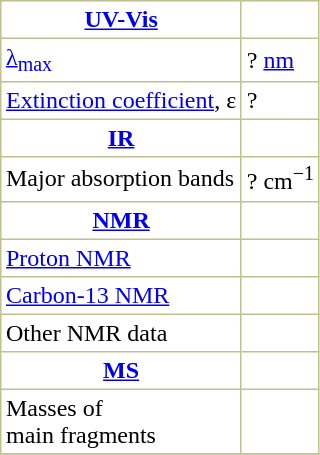<table border="1" cellspacing="0" cellpadding="3" style="margin: 0 0 0 0.5em; background: #FFFFFF; border-collapse: collapse; border-color: #C0C090;">
<tr>
<th><a href='#'>UV-Vis</a></th>
</tr>
<tr>
<td><a href='#'>λ<sub>max</sub></a></td>
<td>? <a href='#'>nm</a></td>
</tr>
<tr>
<td><a href='#'>Extinction coefficient</a>, ε</td>
<td>?</td>
</tr>
<tr>
<th><a href='#'>IR</a></th>
</tr>
<tr>
<td>Major absorption bands</td>
<td>? cm<sup>−1</sup></td>
</tr>
<tr>
<th><a href='#'>NMR</a></th>
</tr>
<tr>
<td><a href='#'>Proton NMR</a> </td>
<td> </td>
</tr>
<tr>
<td><a href='#'>Carbon-13 NMR</a> </td>
<td> </td>
</tr>
<tr>
<td>Other NMR data </td>
<td> </td>
</tr>
<tr>
<th><a href='#'>MS</a></th>
</tr>
<tr>
<td>Masses of <br>main fragments</td>
<td>  </td>
</tr>
<tr>
</tr>
</table>
